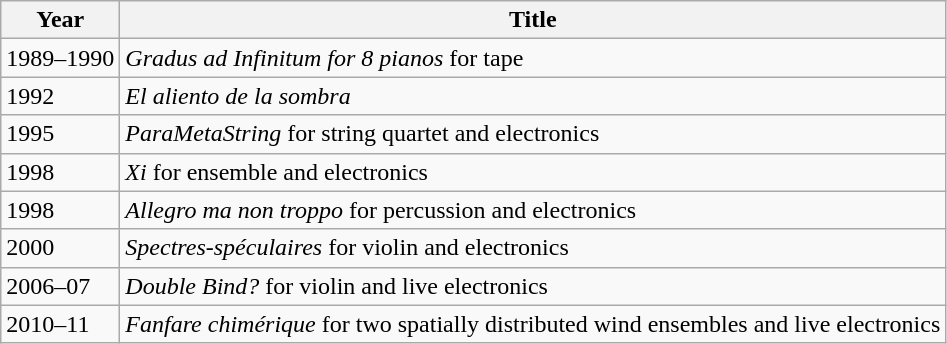<table class="wikitable">
<tr>
<th>Year</th>
<th>Title</th>
</tr>
<tr>
<td>1989–1990</td>
<td><em>Gradus ad Infinitum for 8 pianos</em> for tape</td>
</tr>
<tr>
<td>1992</td>
<td><em>El aliento de la sombra</em></td>
</tr>
<tr>
<td>1995</td>
<td><em>ParaMetaString</em> for string quartet and electronics</td>
</tr>
<tr>
<td>1998</td>
<td><em>Xi</em> for ensemble and electronics</td>
</tr>
<tr>
<td>1998</td>
<td><em>Allegro ma non troppo</em> for percussion and electronics</td>
</tr>
<tr>
<td>2000</td>
<td><em>Spectres-spéculaires</em> for violin and electronics</td>
</tr>
<tr>
<td>2006–07</td>
<td><em>Double Bind?</em> for violin and live electronics</td>
</tr>
<tr>
<td>2010–11</td>
<td><em>Fanfare chimérique</em> for two spatially distributed wind ensembles and live electronics</td>
</tr>
</table>
